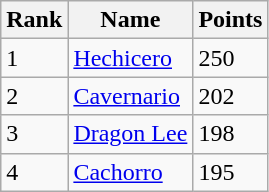<table class="wikitable">
<tr>
<th>Rank</th>
<th>Name</th>
<th>Points</th>
</tr>
<tr>
<td>1</td>
<td><a href='#'>Hechicero</a></td>
<td>250</td>
</tr>
<tr>
<td>2</td>
<td><a href='#'>Cavernario</a></td>
<td>202</td>
</tr>
<tr>
<td>3</td>
<td><a href='#'>Dragon Lee</a></td>
<td>198</td>
</tr>
<tr>
<td>4</td>
<td><a href='#'>Cachorro</a></td>
<td>195</td>
</tr>
</table>
